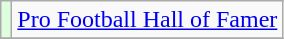<table class="wikitable">
<tr>
<td style="background-color: #DDFFDD;"></td>
<td colspan="5"><a href='#'>Pro Football Hall of Famer</a></td>
</tr>
<tr>
</tr>
</table>
